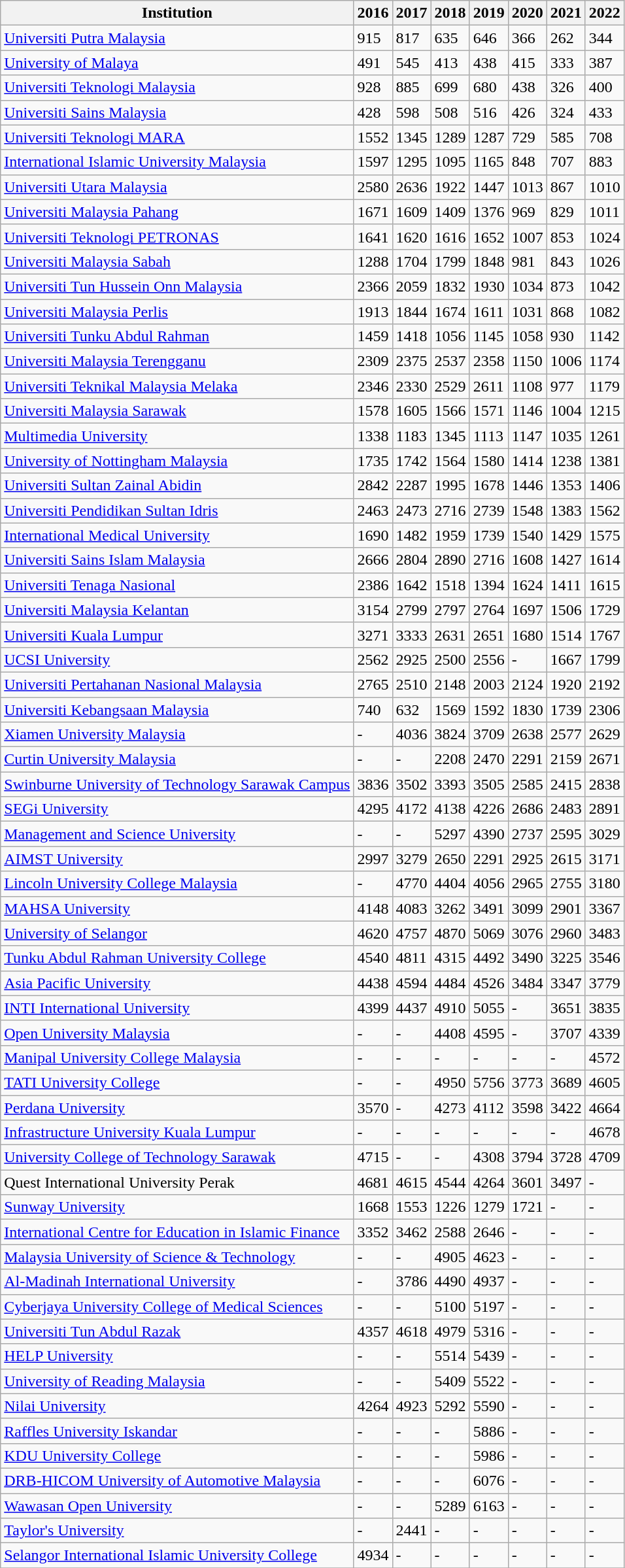<table class="sortable wikitable" border="1">
<tr>
<th>Institution</th>
<th>2016</th>
<th>2017</th>
<th>2018</th>
<th>2019</th>
<th>2020</th>
<th>2021</th>
<th>2022</th>
</tr>
<tr>
<td><a href='#'>Universiti Putra Malaysia</a></td>
<td>915</td>
<td>817</td>
<td>635</td>
<td>646</td>
<td>366</td>
<td>262</td>
<td>344</td>
</tr>
<tr>
<td><a href='#'>University of Malaya</a></td>
<td>491</td>
<td>545</td>
<td>413</td>
<td>438</td>
<td>415</td>
<td>333</td>
<td>387</td>
</tr>
<tr>
<td><a href='#'>Universiti Teknologi Malaysia</a></td>
<td>928</td>
<td>885</td>
<td>699</td>
<td>680</td>
<td>438</td>
<td>326</td>
<td>400</td>
</tr>
<tr>
<td><a href='#'>Universiti Sains Malaysia</a></td>
<td>428</td>
<td>598</td>
<td>508</td>
<td>516</td>
<td>426</td>
<td>324</td>
<td>433</td>
</tr>
<tr>
<td><a href='#'>Universiti Teknologi MARA</a></td>
<td>1552</td>
<td>1345</td>
<td>1289</td>
<td>1287</td>
<td>729</td>
<td>585</td>
<td>708</td>
</tr>
<tr>
<td><a href='#'>International Islamic University Malaysia</a></td>
<td>1597</td>
<td>1295</td>
<td>1095</td>
<td>1165</td>
<td>848</td>
<td>707</td>
<td>883</td>
</tr>
<tr>
<td><a href='#'>Universiti Utara Malaysia</a></td>
<td>2580</td>
<td>2636</td>
<td>1922</td>
<td>1447</td>
<td>1013</td>
<td>867</td>
<td>1010</td>
</tr>
<tr>
<td><a href='#'>Universiti Malaysia Pahang</a></td>
<td>1671</td>
<td>1609</td>
<td>1409</td>
<td>1376</td>
<td>969</td>
<td>829</td>
<td>1011</td>
</tr>
<tr>
<td><a href='#'>Universiti Teknologi PETRONAS</a></td>
<td>1641</td>
<td>1620</td>
<td>1616</td>
<td>1652</td>
<td>1007</td>
<td>853</td>
<td>1024</td>
</tr>
<tr>
<td><a href='#'>Universiti Malaysia Sabah</a></td>
<td>1288</td>
<td>1704</td>
<td>1799</td>
<td>1848</td>
<td>981</td>
<td>843</td>
<td>1026</td>
</tr>
<tr>
<td><a href='#'>Universiti Tun Hussein Onn Malaysia</a></td>
<td>2366</td>
<td>2059</td>
<td>1832</td>
<td>1930</td>
<td>1034</td>
<td>873</td>
<td>1042</td>
</tr>
<tr>
<td><a href='#'>Universiti Malaysia Perlis</a></td>
<td>1913</td>
<td>1844</td>
<td>1674</td>
<td>1611</td>
<td>1031</td>
<td>868</td>
<td>1082</td>
</tr>
<tr>
<td><a href='#'>Universiti Tunku Abdul Rahman</a></td>
<td>1459</td>
<td>1418</td>
<td>1056</td>
<td>1145</td>
<td>1058</td>
<td>930</td>
<td>1142</td>
</tr>
<tr>
<td><a href='#'>Universiti Malaysia Terengganu</a></td>
<td>2309</td>
<td>2375</td>
<td>2537</td>
<td>2358</td>
<td>1150</td>
<td>1006</td>
<td>1174</td>
</tr>
<tr>
<td><a href='#'>Universiti Teknikal Malaysia Melaka</a></td>
<td>2346</td>
<td>2330</td>
<td>2529</td>
<td>2611</td>
<td>1108</td>
<td>977</td>
<td>1179</td>
</tr>
<tr>
<td><a href='#'>Universiti Malaysia Sarawak</a></td>
<td>1578</td>
<td>1605</td>
<td>1566</td>
<td>1571</td>
<td>1146</td>
<td>1004</td>
<td>1215</td>
</tr>
<tr>
<td><a href='#'>Multimedia University</a></td>
<td>1338</td>
<td>1183</td>
<td>1345</td>
<td>1113</td>
<td>1147</td>
<td>1035</td>
<td>1261</td>
</tr>
<tr>
<td><a href='#'>University of Nottingham Malaysia</a></td>
<td>1735</td>
<td>1742</td>
<td>1564</td>
<td>1580</td>
<td>1414</td>
<td>1238</td>
<td>1381</td>
</tr>
<tr>
<td><a href='#'>Universiti Sultan Zainal Abidin</a></td>
<td>2842</td>
<td>2287</td>
<td>1995</td>
<td>1678</td>
<td>1446</td>
<td>1353</td>
<td>1406</td>
</tr>
<tr>
<td><a href='#'>Universiti Pendidikan Sultan Idris</a></td>
<td>2463</td>
<td>2473</td>
<td>2716</td>
<td>2739</td>
<td>1548</td>
<td>1383</td>
<td>1562</td>
</tr>
<tr>
<td><a href='#'>International Medical University</a></td>
<td>1690</td>
<td>1482</td>
<td>1959</td>
<td>1739</td>
<td>1540</td>
<td>1429</td>
<td>1575</td>
</tr>
<tr>
<td><a href='#'>Universiti Sains Islam Malaysia</a></td>
<td>2666</td>
<td>2804</td>
<td>2890</td>
<td>2716</td>
<td>1608</td>
<td>1427</td>
<td>1614</td>
</tr>
<tr>
<td><a href='#'>Universiti Tenaga Nasional</a></td>
<td>2386</td>
<td>1642</td>
<td>1518</td>
<td>1394</td>
<td>1624</td>
<td>1411</td>
<td>1615</td>
</tr>
<tr>
<td><a href='#'>Universiti Malaysia Kelantan</a></td>
<td>3154</td>
<td>2799</td>
<td>2797</td>
<td>2764</td>
<td>1697</td>
<td>1506</td>
<td>1729</td>
</tr>
<tr>
<td><a href='#'>Universiti Kuala Lumpur</a></td>
<td>3271</td>
<td>3333</td>
<td>2631</td>
<td>2651</td>
<td>1680</td>
<td>1514</td>
<td>1767</td>
</tr>
<tr>
<td><a href='#'>UCSI University</a></td>
<td>2562</td>
<td>2925</td>
<td>2500</td>
<td>2556</td>
<td>-</td>
<td>1667</td>
<td>1799</td>
</tr>
<tr>
<td><a href='#'>Universiti Pertahanan Nasional Malaysia</a></td>
<td>2765</td>
<td>2510</td>
<td>2148</td>
<td>2003</td>
<td>2124</td>
<td>1920</td>
<td>2192</td>
</tr>
<tr>
<td><a href='#'>Universiti Kebangsaan Malaysia</a></td>
<td>740</td>
<td>632</td>
<td>1569</td>
<td>1592</td>
<td>1830</td>
<td>1739</td>
<td>2306</td>
</tr>
<tr>
<td><a href='#'>Xiamen University Malaysia</a></td>
<td>-</td>
<td>4036</td>
<td>3824</td>
<td>3709</td>
<td>2638</td>
<td>2577</td>
<td>2629</td>
</tr>
<tr>
<td><a href='#'>Curtin University Malaysia</a></td>
<td>-</td>
<td>-</td>
<td>2208</td>
<td>2470</td>
<td>2291</td>
<td>2159</td>
<td>2671</td>
</tr>
<tr>
<td><a href='#'>Swinburne University of Technology Sarawak Campus</a></td>
<td>3836</td>
<td>3502</td>
<td>3393</td>
<td>3505</td>
<td>2585</td>
<td>2415</td>
<td>2838</td>
</tr>
<tr>
<td><a href='#'>SEGi University</a></td>
<td>4295</td>
<td>4172</td>
<td>4138</td>
<td>4226</td>
<td>2686</td>
<td>2483</td>
<td>2891</td>
</tr>
<tr>
<td><a href='#'>Management and Science University</a></td>
<td>-</td>
<td>-</td>
<td>5297</td>
<td>4390</td>
<td>2737</td>
<td>2595</td>
<td>3029</td>
</tr>
<tr>
<td><a href='#'>AIMST University</a></td>
<td>2997</td>
<td>3279</td>
<td>2650</td>
<td>2291</td>
<td>2925</td>
<td>2615</td>
<td>3171</td>
</tr>
<tr>
<td><a href='#'>Lincoln University College Malaysia</a></td>
<td>-</td>
<td>4770</td>
<td>4404</td>
<td>4056</td>
<td>2965</td>
<td>2755</td>
<td>3180</td>
</tr>
<tr>
<td><a href='#'>MAHSA University</a></td>
<td>4148</td>
<td>4083</td>
<td>3262</td>
<td>3491</td>
<td>3099</td>
<td>2901</td>
<td>3367</td>
</tr>
<tr>
<td><a href='#'>University of Selangor</a></td>
<td>4620</td>
<td>4757</td>
<td>4870</td>
<td>5069</td>
<td>3076</td>
<td>2960</td>
<td>3483</td>
</tr>
<tr>
<td><a href='#'>Tunku Abdul Rahman University College</a></td>
<td>4540</td>
<td>4811</td>
<td>4315</td>
<td>4492</td>
<td>3490</td>
<td>3225</td>
<td>3546</td>
</tr>
<tr>
<td><a href='#'>Asia Pacific University</a></td>
<td>4438</td>
<td>4594</td>
<td>4484</td>
<td>4526</td>
<td>3484</td>
<td>3347</td>
<td>3779</td>
</tr>
<tr>
<td><a href='#'>INTI International University</a></td>
<td>4399</td>
<td>4437</td>
<td>4910</td>
<td>5055</td>
<td>-</td>
<td>3651</td>
<td>3835</td>
</tr>
<tr>
<td><a href='#'>Open University Malaysia</a></td>
<td>-</td>
<td>-</td>
<td>4408</td>
<td>4595</td>
<td>-</td>
<td>3707</td>
<td>4339</td>
</tr>
<tr>
<td><a href='#'>Manipal University College Malaysia</a></td>
<td>-</td>
<td>-</td>
<td>-</td>
<td>-</td>
<td>-</td>
<td>-</td>
<td>4572</td>
</tr>
<tr>
<td><a href='#'>TATI University College</a></td>
<td>-</td>
<td>-</td>
<td>4950</td>
<td>5756</td>
<td>3773</td>
<td>3689</td>
<td>4605</td>
</tr>
<tr>
<td><a href='#'>Perdana University</a></td>
<td>3570</td>
<td>-</td>
<td>4273</td>
<td>4112</td>
<td>3598</td>
<td>3422</td>
<td>4664</td>
</tr>
<tr>
<td><a href='#'>Infrastructure University Kuala Lumpur</a></td>
<td>-</td>
<td>-</td>
<td>-</td>
<td>-</td>
<td>-</td>
<td>-</td>
<td>4678</td>
</tr>
<tr>
<td><a href='#'>University College of Technology Sarawak</a></td>
<td>4715</td>
<td>-</td>
<td>-</td>
<td>4308</td>
<td>3794</td>
<td>3728</td>
<td>4709</td>
</tr>
<tr>
<td>Quest International University Perak</td>
<td>4681</td>
<td>4615</td>
<td>4544</td>
<td>4264</td>
<td>3601</td>
<td>3497</td>
<td>-</td>
</tr>
<tr>
<td><a href='#'>Sunway University</a></td>
<td>1668</td>
<td>1553</td>
<td>1226</td>
<td>1279</td>
<td>1721</td>
<td>-</td>
<td>-</td>
</tr>
<tr>
<td><a href='#'>International Centre for Education in Islamic Finance</a></td>
<td>3352</td>
<td>3462</td>
<td>2588</td>
<td>2646</td>
<td>-</td>
<td>-</td>
<td>-</td>
</tr>
<tr>
<td><a href='#'>Malaysia University of Science & Technology</a></td>
<td>-</td>
<td>-</td>
<td>4905</td>
<td>4623</td>
<td>-</td>
<td>-</td>
<td>-</td>
</tr>
<tr>
<td><a href='#'>Al-Madinah International University</a></td>
<td>-</td>
<td>3786</td>
<td>4490</td>
<td>4937</td>
<td>-</td>
<td>-</td>
<td>-</td>
</tr>
<tr>
<td><a href='#'>Cyberjaya University College of Medical Sciences</a></td>
<td>-</td>
<td>-</td>
<td>5100</td>
<td>5197</td>
<td>-</td>
<td>-</td>
<td>-</td>
</tr>
<tr>
<td><a href='#'>Universiti Tun Abdul Razak</a></td>
<td>4357</td>
<td>4618</td>
<td>4979</td>
<td>5316</td>
<td>-</td>
<td>-</td>
<td>-</td>
</tr>
<tr>
<td><a href='#'>HELP University</a></td>
<td>-</td>
<td>-</td>
<td>5514</td>
<td>5439</td>
<td>-</td>
<td>-</td>
<td>-</td>
</tr>
<tr>
<td><a href='#'>University of Reading Malaysia</a></td>
<td>-</td>
<td>-</td>
<td>5409</td>
<td>5522</td>
<td>-</td>
<td>-</td>
<td>-</td>
</tr>
<tr>
<td><a href='#'>Nilai University</a></td>
<td>4264</td>
<td>4923</td>
<td>5292</td>
<td>5590</td>
<td>-</td>
<td>-</td>
<td>-</td>
</tr>
<tr>
<td><a href='#'>Raffles University Iskandar</a></td>
<td>-</td>
<td>-</td>
<td>-</td>
<td>5886</td>
<td>-</td>
<td>-</td>
<td>-</td>
</tr>
<tr>
<td><a href='#'>KDU University College</a></td>
<td>-</td>
<td>-</td>
<td>-</td>
<td>5986</td>
<td>-</td>
<td>-</td>
<td>-</td>
</tr>
<tr>
<td><a href='#'>DRB-HICOM University of Automotive Malaysia</a></td>
<td>-</td>
<td>-</td>
<td>-</td>
<td>6076</td>
<td>-</td>
<td>-</td>
<td>-</td>
</tr>
<tr>
<td><a href='#'>Wawasan Open University</a></td>
<td>-</td>
<td>-</td>
<td>5289</td>
<td>6163</td>
<td>-</td>
<td>-</td>
<td>-</td>
</tr>
<tr>
<td><a href='#'>Taylor's University</a></td>
<td>-</td>
<td>2441</td>
<td>-</td>
<td>-</td>
<td>-</td>
<td>-</td>
<td>-</td>
</tr>
<tr>
<td><a href='#'>Selangor International Islamic University College</a></td>
<td>4934</td>
<td>-</td>
<td>-</td>
<td>-</td>
<td>-</td>
<td>-</td>
<td>-</td>
</tr>
<tr>
</tr>
</table>
